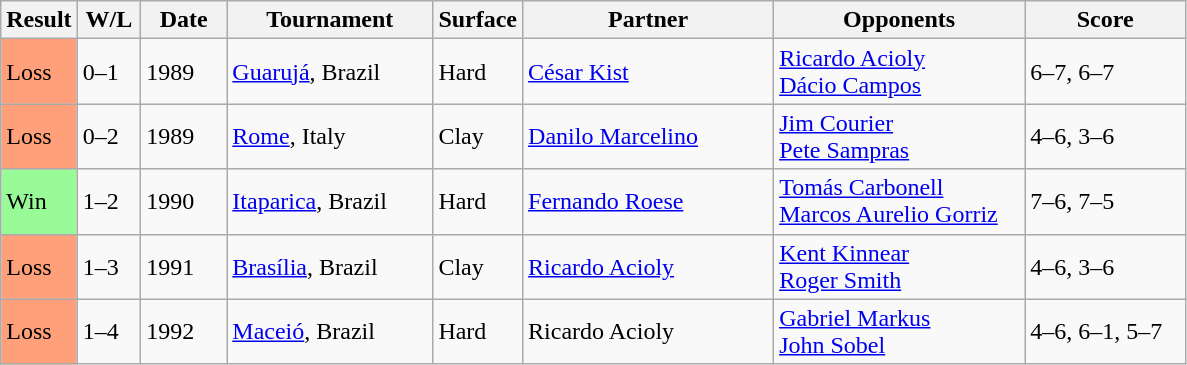<table class="sortable wikitable">
<tr>
<th style="width:40px">Result</th>
<th style="width:35px" class="unsortable">W/L</th>
<th style="width:50px">Date</th>
<th style="width:130px">Tournament</th>
<th style="width:50px">Surface</th>
<th style="width:160px">Partner</th>
<th style="width:160px">Opponents</th>
<th style="width:100px" class="unsortable">Score</th>
</tr>
<tr>
<td style="background:#ffa07a;">Loss</td>
<td>0–1</td>
<td>1989</td>
<td><a href='#'>Guarujá</a>, Brazil</td>
<td>Hard</td>
<td> <a href='#'>César Kist</a></td>
<td> <a href='#'>Ricardo Acioly</a> <br>  <a href='#'>Dácio Campos</a></td>
<td>6–7, 6–7</td>
</tr>
<tr>
<td style="background:#ffa07a;">Loss</td>
<td>0–2</td>
<td>1989</td>
<td><a href='#'>Rome</a>, Italy</td>
<td>Clay</td>
<td> <a href='#'>Danilo Marcelino</a></td>
<td> <a href='#'>Jim Courier</a> <br>  <a href='#'>Pete Sampras</a></td>
<td>4–6, 3–6</td>
</tr>
<tr>
<td style="background:#98fb98;">Win</td>
<td>1–2</td>
<td>1990</td>
<td><a href='#'>Itaparica</a>, Brazil</td>
<td>Hard</td>
<td> <a href='#'>Fernando Roese</a></td>
<td> <a href='#'>Tomás Carbonell</a> <br>  <a href='#'>Marcos Aurelio Gorriz</a></td>
<td>7–6, 7–5</td>
</tr>
<tr>
<td style="background:#ffa07a;">Loss</td>
<td>1–3</td>
<td>1991</td>
<td><a href='#'>Brasília</a>, Brazil</td>
<td>Clay</td>
<td> <a href='#'>Ricardo Acioly</a></td>
<td> <a href='#'>Kent Kinnear</a> <br>  <a href='#'>Roger Smith</a></td>
<td>4–6, 3–6</td>
</tr>
<tr>
<td style="background:#ffa07a;">Loss</td>
<td>1–4</td>
<td>1992</td>
<td><a href='#'>Maceió</a>, Brazil</td>
<td>Hard</td>
<td> Ricardo Acioly</td>
<td> <a href='#'>Gabriel Markus</a> <br>  <a href='#'>John Sobel</a></td>
<td>4–6, 6–1, 5–7</td>
</tr>
</table>
